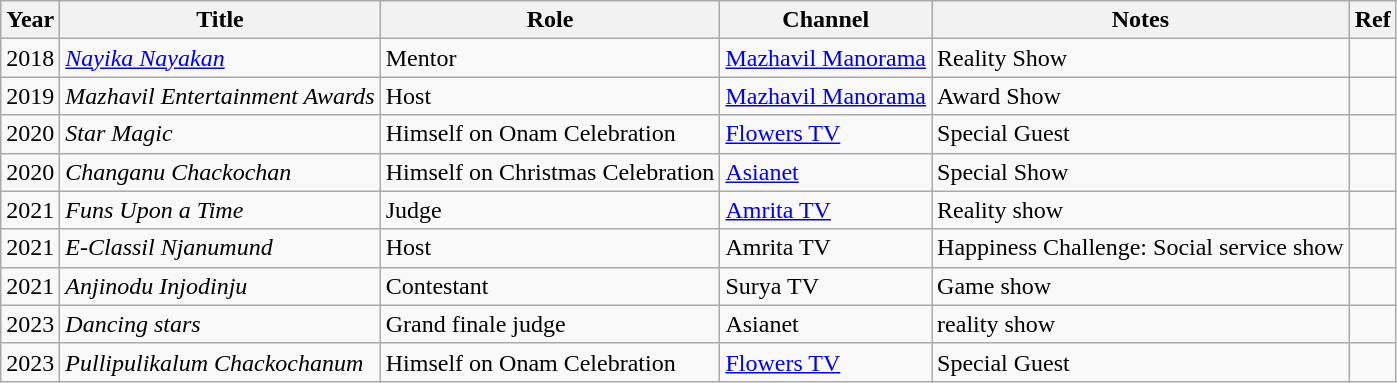<table class="wikitable">
<tr>
<th>Year</th>
<th>Title</th>
<th>Role</th>
<th>Channel</th>
<th>Notes</th>
<th>Ref</th>
</tr>
<tr>
<td>2018</td>
<td><em><a href='#'>Nayika Nayakan</a></em></td>
<td>Mentor</td>
<td><a href='#'>Mazhavil Manorama</a></td>
<td>Reality Show</td>
<td></td>
</tr>
<tr>
<td>2019</td>
<td><em>Mazhavil Entertainment Awards</em></td>
<td>Host</td>
<td><a href='#'>Mazhavil Manorama</a></td>
<td>Award Show</td>
<td></td>
</tr>
<tr>
<td>2020</td>
<td><em>Star Magic</em></td>
<td>Himself on Onam Celebration</td>
<td><a href='#'>Flowers TV</a></td>
<td>Special Guest</td>
<td></td>
</tr>
<tr>
<td>2020</td>
<td><em>Changanu Chackochan</em></td>
<td>Himself on Christmas Celebration</td>
<td><a href='#'>Asianet</a></td>
<td>Special Show</td>
<td></td>
</tr>
<tr>
<td>2021</td>
<td><em>Funs Upon a Time</em></td>
<td>Judge</td>
<td><a href='#'>Amrita TV</a></td>
<td>Reality show</td>
<td></td>
</tr>
<tr>
<td>2021</td>
<td><em>E-Classil Njanumund </em></td>
<td>Host</td>
<td>Amrita TV</td>
<td>Happiness Challenge: Social service show</td>
<td></td>
</tr>
<tr>
<td>2021</td>
<td><em>Anjinodu Injodinju</em></td>
<td>Contestant</td>
<td>Surya TV</td>
<td>Game show</td>
<td></td>
</tr>
<tr>
<td>2023</td>
<td><em>Dancing stars</em></td>
<td>Grand finale judge</td>
<td>Asianet</td>
<td>reality show</td>
<td></td>
</tr>
<tr>
<td>2023</td>
<td><em>Pullipulikalum Chackochanum</em></td>
<td>Himself on Onam Celebration</td>
<td><a href='#'>Flowers TV</a></td>
<td>Special Guest</td>
<td></td>
</tr>
</table>
